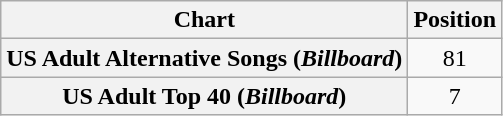<table class="wikitable plainrowheaders" style="text-align:center">
<tr>
<th scope="col">Chart</th>
<th scope="col">Position</th>
</tr>
<tr>
<th scope="row">US Adult Alternative Songs (<em>Billboard</em>)</th>
<td>81</td>
</tr>
<tr>
<th scope="row">US Adult Top 40 (<em>Billboard</em>)</th>
<td>7</td>
</tr>
</table>
